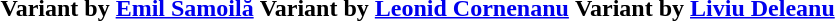<table>
<tr>
<th>Variant by <a href='#'>Emil Samoilă</a></th>
<th>Variant by <a href='#'>Leonid Cornenanu</a></th>
<th>Variant by <a href='#'>Liviu Deleanu</a><br></th>
</tr>
<tr style="white-space:nowrap">
<td></td>
<td></td>
<td></td>
</tr>
</table>
